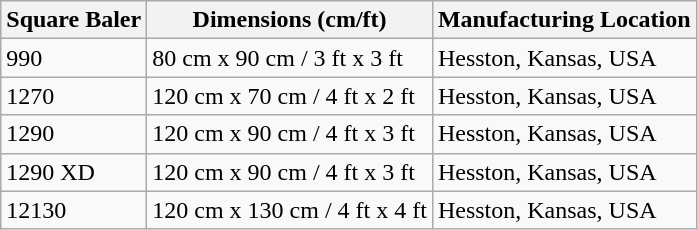<table class="wikitable">
<tr>
<th>Square Baler</th>
<th>Dimensions (cm/ft)</th>
<th>Manufacturing Location</th>
</tr>
<tr>
<td>990</td>
<td>80 cm x 90 cm / 3 ft x 3 ft</td>
<td>Hesston, Kansas, USA</td>
</tr>
<tr>
<td>1270</td>
<td>120 cm x 70 cm / 4 ft x 2 ft</td>
<td>Hesston, Kansas, USA</td>
</tr>
<tr>
<td>1290</td>
<td>120 cm x 90 cm / 4 ft x 3 ft</td>
<td>Hesston, Kansas, USA</td>
</tr>
<tr>
<td>1290 XD</td>
<td>120 cm x 90 cm / 4 ft x 3 ft</td>
<td>Hesston, Kansas, USA</td>
</tr>
<tr>
<td>12130</td>
<td>120 cm x 130 cm / 4 ft x 4 ft</td>
<td>Hesston, Kansas, USA</td>
</tr>
</table>
